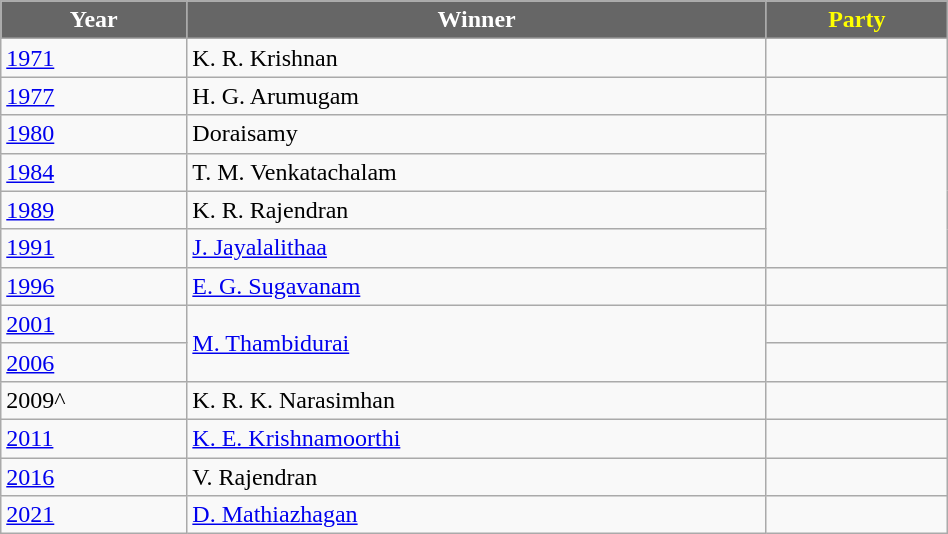<table class="wikitable sortable" width="50%">
<tr>
<th style="background-color:#666666; color:white">Year</th>
<th style="background-color:#666666; color:white">Winner</th>
<th style="background-color:#666666; color:yellow" colspan="2">Party</th>
</tr>
<tr>
<td><a href='#'>1971</a></td>
<td>K. R. Krishnan</td>
<td></td>
</tr>
<tr>
<td><a href='#'>1977</a></td>
<td>H. G. Arumugam</td>
<td></td>
</tr>
<tr>
<td><a href='#'>1980</a></td>
<td>Doraisamy</td>
</tr>
<tr>
<td><a href='#'>1984</a></td>
<td>T. M. Venkatachalam</td>
</tr>
<tr>
<td><a href='#'>1989</a></td>
<td>K. R. Rajendran</td>
</tr>
<tr>
<td><a href='#'>1991</a></td>
<td><a href='#'>J. Jayalalithaa</a></td>
</tr>
<tr>
<td><a href='#'>1996</a></td>
<td><a href='#'>E. G. Sugavanam</a></td>
<td></td>
</tr>
<tr>
<td><a href='#'>2001</a></td>
<td rowspan=2><a href='#'>M. Thambidurai</a></td>
<td></td>
</tr>
<tr>
<td><a href='#'>2006</a></td>
</tr>
<tr>
<td>2009^</td>
<td>K. R. K. Narasimhan</td>
<td></td>
</tr>
<tr>
<td><a href='#'>2011</a></td>
<td><a href='#'>K. E. Krishnamoorthi</a></td>
<td></td>
</tr>
<tr>
<td><a href='#'>2016</a></td>
<td>V. Rajendran</td>
</tr>
<tr>
<td><a href='#'>2021</a></td>
<td><a href='#'>D. Mathiazhagan</a></td>
<td></td>
</tr>
</table>
